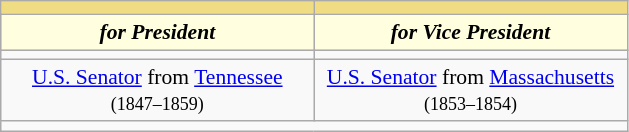<table class="wikitable" style="font-size:90%; text-align:center;">
<tr>
<th style="width:3em; font-size:135%; background:#F0DC82; width:200px;"><a href='#'></a></th>
<th style="width:3em; font-size:135%; background:#F0DC82; width:200px;"><a href='#'></a></th>
</tr>
<tr style="color:#000000; font-size:100%; background:#F0DC82;">
<td style="width:3em; font-size:100%; color:#000; background:lightyellow; width:200px;"><strong><em>for President</em></strong></td>
<td style="width:3em; font-size:100%; color:#000; background:lightyellow; width:200px;"><strong><em>for Vice President</em></strong></td>
</tr>
<tr>
<td></td>
<td></td>
</tr>
<tr>
<td><a href='#'>U.S. Senator</a> from <a href='#'>Tennessee</a><br><small>(1847–1859)</small></td>
<td><a href='#'>U.S. Senator</a> from <a href='#'>Massachusetts</a><br><small>(1853–1854)</small></td>
</tr>
<tr>
<td colspan="2"></td>
</tr>
</table>
